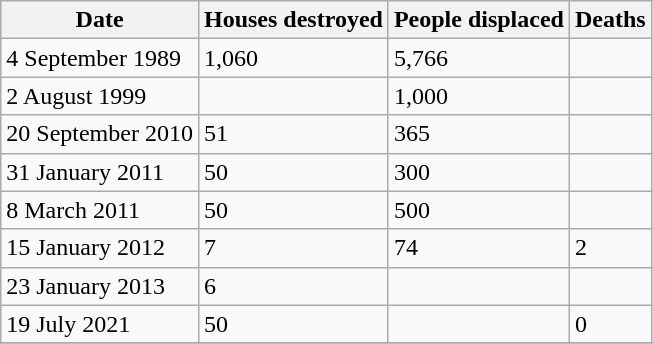<table class="wikitable sortable">
<tr>
<th>Date</th>
<th>Houses destroyed</th>
<th>People displaced</th>
<th>Deaths</th>
</tr>
<tr>
<td>4 September 1989</td>
<td>1,060</td>
<td>5,766</td>
<td></td>
</tr>
<tr>
<td>2 August 1999</td>
<td></td>
<td>1,000</td>
<td></td>
</tr>
<tr>
<td>20 September 2010</td>
<td>51</td>
<td>365</td>
<td></td>
</tr>
<tr>
<td>31 January 2011</td>
<td>50</td>
<td>300</td>
<td></td>
</tr>
<tr>
<td>8 March 2011</td>
<td>50</td>
<td>500</td>
<td></td>
</tr>
<tr>
<td>15 January 2012</td>
<td>7</td>
<td>74</td>
<td>2</td>
</tr>
<tr>
<td>23 January 2013</td>
<td>6</td>
<td></td>
<td></td>
</tr>
<tr>
<td>19 July 2021</td>
<td>50</td>
<td></td>
<td>0</td>
</tr>
<tr>
</tr>
</table>
